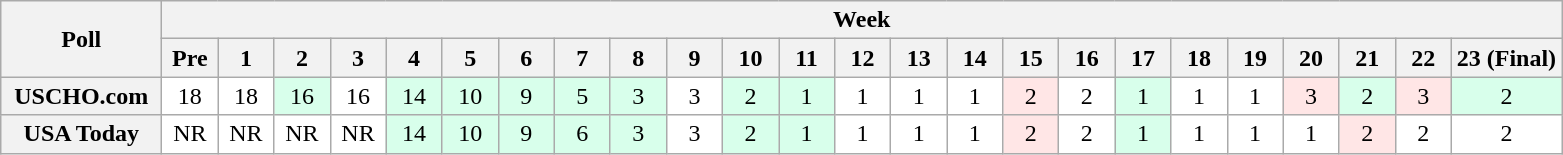<table class="wikitable" style="white-space:nowrap;">
<tr>
<th scope="col" width="100" rowspan="2">Poll</th>
<th colspan="25">Week</th>
</tr>
<tr>
<th scope="col" width="30">Pre</th>
<th scope="col" width="30">1</th>
<th scope="col" width="30">2</th>
<th scope="col" width="30">3</th>
<th scope="col" width="30">4</th>
<th scope="col" width="30">5</th>
<th scope="col" width="30">6</th>
<th scope="col" width="30">7</th>
<th scope="col" width="30">8</th>
<th scope="col" width="30">9</th>
<th scope="col" width="30">10</th>
<th scope="col" width="30">11</th>
<th scope="col" width="30">12</th>
<th scope="col" width="30">13</th>
<th scope="col" width="30">14</th>
<th scope="col" width="30">15</th>
<th scope="col" width="30">16</th>
<th scope="col" width="30">17</th>
<th scope="col" width="30">18</th>
<th scope="col" width="30">19</th>
<th scope="col" width="30">20</th>
<th scope="col" width="30">21</th>
<th scope="col" width="30">22</th>
<th scope="col" width="30">23 (Final)</th>
</tr>
<tr style="text-align:center;">
<th>USCHO.com</th>
<td bgcolor=FFFFFF>18</td>
<td bgcolor=FFFFFF>18</td>
<td bgcolor=D8FFEB>16</td>
<td bgcolor=FFFFFF>16</td>
<td bgcolor=D8FFEB>14</td>
<td bgcolor=D8FFEB>10</td>
<td bgcolor=D8FFEB>9</td>
<td bgcolor=D8FFEB>5</td>
<td bgcolor=D8FFEB>3</td>
<td bgcolor=FFFFFF>3</td>
<td bgcolor=D8FFEB>2</td>
<td bgcolor=D8FFEB>1</td>
<td bgcolor=FFFFFF>1</td>
<td bgcolor=FFFFFF>1</td>
<td bgcolor=FFFFFF>1</td>
<td bgcolor=FFE6E6>2</td>
<td bgcolor=FFFFFF>2</td>
<td bgcolor=D8FFEB>1</td>
<td bgcolor=FFFFFF>1</td>
<td bgcolor=FFFFFF>1</td>
<td bgcolor=FFE6E6>3</td>
<td bgcolor=D8FFEB>2</td>
<td bgcolor=FFE6E6>3</td>
<td bgcolor=D8FFEB>2</td>
</tr>
<tr style="text-align:center;">
<th>USA Today</th>
<td bgcolor=FFFFFF>NR</td>
<td bgcolor=FFFFFF>NR</td>
<td bgcolor=FFFFFF>NR</td>
<td bgcolor=FFFFFF>NR</td>
<td bgcolor=D8FFEB>14</td>
<td bgcolor=D8FFEB>10</td>
<td bgcolor=D8FFEB>9</td>
<td bgcolor=D8FFEB>6</td>
<td bgcolor=D8FFEB>3</td>
<td bgcolor=FFFFFF>3</td>
<td bgcolor=D8FFEB>2</td>
<td bgcolor=D8FFEB>1</td>
<td bgcolor=FFFFFF>1</td>
<td bgcolor=FFFFFF>1</td>
<td bgcolor=FFFFFF>1</td>
<td bgcolor=FFE6E6>2</td>
<td bgcolor=FFFFFF>2</td>
<td bgcolor=D8FFEB>1</td>
<td bgcolor=FFFFFF>1</td>
<td bgcolor=FFFFFF>1</td>
<td bgcolor=FFFFFF>1</td>
<td bgcolor=FFE6E6>2</td>
<td bgcolor=FFFFFF>2</td>
<td bgcolor=FFFFFF>2</td>
</tr>
</table>
